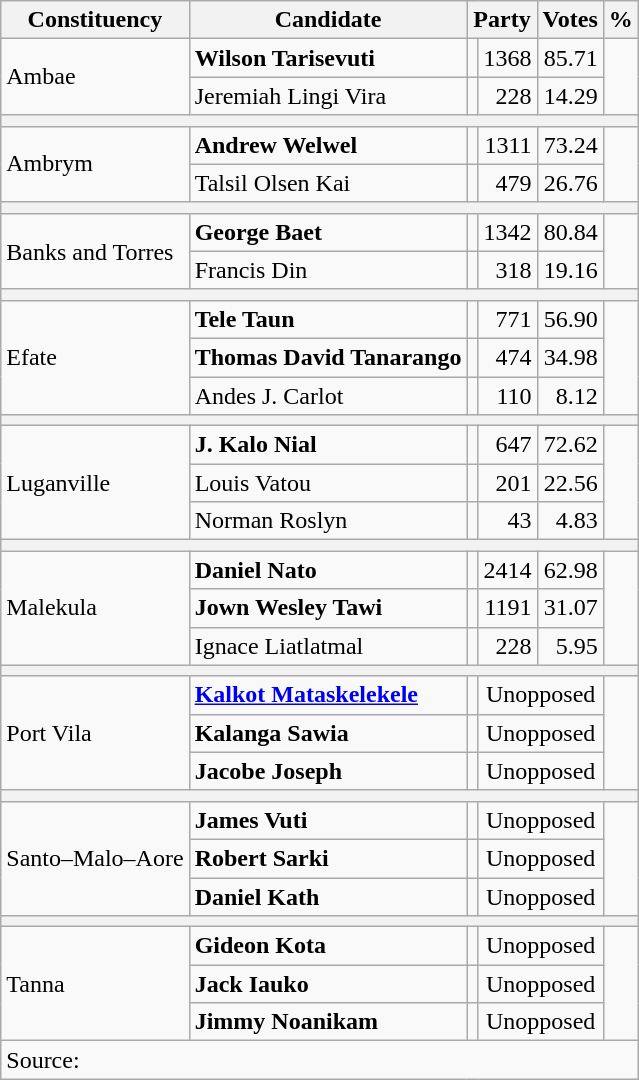<table class="wikitable" style=text-align:right>
<tr>
<th>Constituency</th>
<th>Candidate</th>
<th colspan=2>Party</th>
<th>Votes</th>
<th>%</th>
</tr>
<tr>
<td align=left rowspan=2>Ambae</td>
<td align=left><strong>Wilson Tarisevuti</strong></td>
<td></td>
<td>1368</td>
<td>85.71</td>
</tr>
<tr>
<td align=left>Jeremiah Lingi Vira</td>
<td></td>
<td>228</td>
<td>14.29</td>
</tr>
<tr>
<th colspan=6></th>
</tr>
<tr>
<td align=left rowspan=2>Ambrym</td>
<td align=left><strong>Andrew Welwel</strong></td>
<td></td>
<td>1311</td>
<td>73.24</td>
</tr>
<tr>
<td align=left>Talsil Olsen Kai</td>
<td></td>
<td>479</td>
<td>26.76</td>
</tr>
<tr>
<th colspan=6></th>
</tr>
<tr>
<td align=left rowspan=2>Banks and Torres</td>
<td align=left><strong>George Baet</strong></td>
<td></td>
<td>1342</td>
<td>80.84</td>
</tr>
<tr>
<td align=left>Francis Din</td>
<td></td>
<td>318</td>
<td>19.16</td>
</tr>
<tr>
<th colspan=6></th>
</tr>
<tr>
<td align=left rowspan=3>Efate</td>
<td align=left><strong>Tele Taun</strong></td>
<td></td>
<td>771</td>
<td>56.90</td>
</tr>
<tr>
<td align=left><strong>Thomas David Tanarango</strong></td>
<td></td>
<td>474</td>
<td>34.98</td>
</tr>
<tr>
<td align=left>Andes J. Carlot</td>
<td></td>
<td>110</td>
<td>8.12</td>
</tr>
<tr>
<th colspan=6></th>
</tr>
<tr>
<td align=left rowspan=3>Luganville</td>
<td align=left><strong>J. Kalo Nial</strong></td>
<td></td>
<td>647</td>
<td>72.62</td>
</tr>
<tr>
<td align=left>Louis Vatou</td>
<td></td>
<td>201</td>
<td>22.56</td>
</tr>
<tr>
<td align=left>Norman Roslyn</td>
<td></td>
<td>43</td>
<td>4.83</td>
</tr>
<tr>
<th colspan=6></th>
</tr>
<tr>
<td align=left rowspan=3>Malekula</td>
<td align=left><strong>Daniel Nato</strong></td>
<td></td>
<td>2414</td>
<td>62.98</td>
</tr>
<tr>
<td align=left><strong>Jown Wesley Tawi</strong></td>
<td></td>
<td>1191</td>
<td>31.07</td>
</tr>
<tr>
<td align=left>Ignace Liatlatmal</td>
<td></td>
<td>228</td>
<td>5.95</td>
</tr>
<tr>
<th colspan=6></th>
</tr>
<tr>
<td align=left rowspan=3>Port Vila</td>
<td align=left><strong><a href='#'>Kalkot Mataskelekele</a></strong></td>
<td></td>
<td colspan=2 align=center>Unopposed</td>
</tr>
<tr>
<td align=left><strong>Kalanga Sawia</strong></td>
<td></td>
<td colspan=2 align=center>Unopposed</td>
</tr>
<tr>
<td align=left><strong>Jacobe Joseph</strong></td>
<td></td>
<td colspan=2 align=center>Unopposed</td>
</tr>
<tr>
<th colspan=6></th>
</tr>
<tr>
<td align=left rowspan=3>Santo–Malo–Aore</td>
<td align=left><strong>James Vuti</strong></td>
<td></td>
<td colspan=2 align=center>Unopposed</td>
</tr>
<tr>
<td align=left><strong>Robert Sarki</strong></td>
<td></td>
<td colspan=2 align=center>Unopposed</td>
</tr>
<tr>
<td align=left><strong>Daniel Kath</strong></td>
<td></td>
<td colspan=2 align=center>Unopposed</td>
</tr>
<tr>
<th colspan=6></th>
</tr>
<tr>
<td align=left rowspan=3>Tanna</td>
<td align=left><strong>Gideon Kota</strong></td>
<td></td>
<td colspan=2 align=center>Unopposed</td>
</tr>
<tr>
<td align=left><strong>Jack Iauko</strong></td>
<td></td>
<td colspan=2 align=center>Unopposed</td>
</tr>
<tr>
<td align=left><strong>Jimmy Noanikam</strong></td>
<td></td>
<td colspan=2 align=center>Unopposed</td>
</tr>
<tr>
<td colspan=6 align=left>Source:</td>
</tr>
</table>
